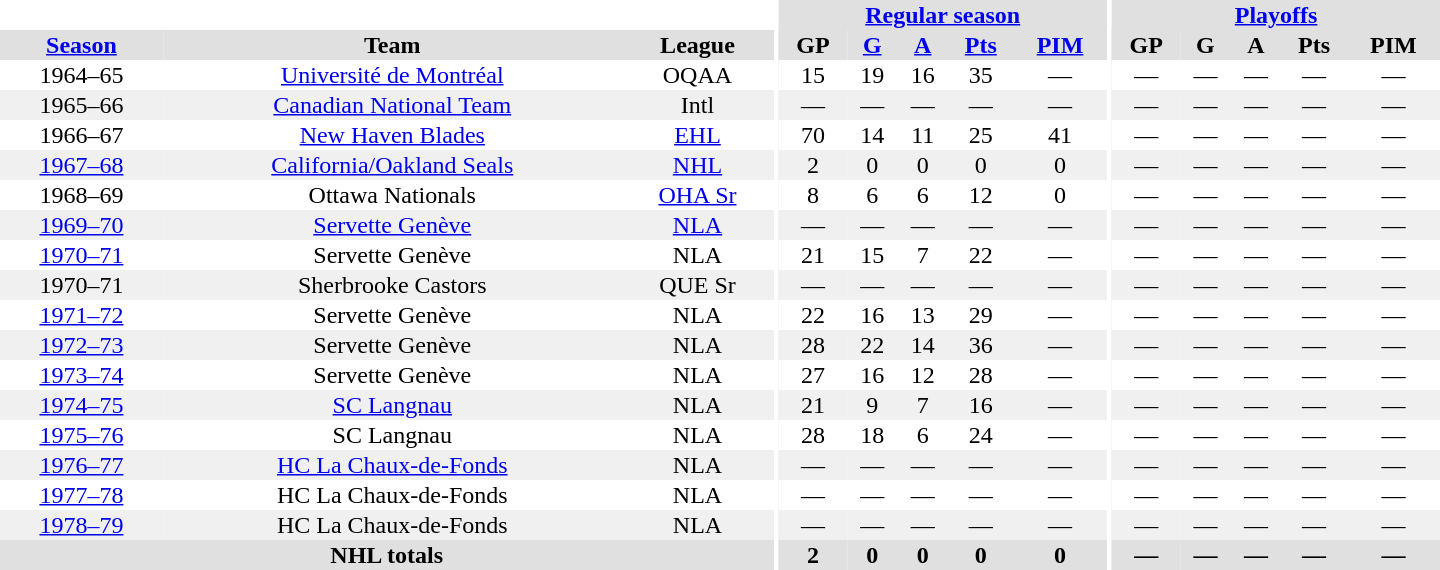<table border="0" cellpadding="1" cellspacing="0" style="text-align:center; width:60em">
<tr bgcolor="#e0e0e0">
<th colspan="3" bgcolor="#ffffff"></th>
<th rowspan="100" bgcolor="#ffffff"></th>
<th colspan="5"><a href='#'>Regular season</a></th>
<th rowspan="100" bgcolor="#ffffff"></th>
<th colspan="5"><a href='#'>Playoffs</a></th>
</tr>
<tr bgcolor="#e0e0e0">
<th><a href='#'>Season</a></th>
<th>Team</th>
<th>League</th>
<th>GP</th>
<th><a href='#'>G</a></th>
<th><a href='#'>A</a></th>
<th><a href='#'>Pts</a></th>
<th><a href='#'>PIM</a></th>
<th>GP</th>
<th>G</th>
<th>A</th>
<th>Pts</th>
<th>PIM</th>
</tr>
<tr>
<td>1964–65</td>
<td><a href='#'>Université de Montréal</a></td>
<td>OQAA</td>
<td>15</td>
<td>19</td>
<td>16</td>
<td>35</td>
<td>—</td>
<td>—</td>
<td>—</td>
<td>—</td>
<td>—</td>
<td>—</td>
</tr>
<tr bgcolor="#f0f0f0">
<td>1965–66</td>
<td><a href='#'>Canadian National Team</a></td>
<td>Intl</td>
<td>—</td>
<td>—</td>
<td>—</td>
<td>—</td>
<td>—</td>
<td>—</td>
<td>—</td>
<td>—</td>
<td>—</td>
<td>—</td>
</tr>
<tr>
<td>1966–67</td>
<td><a href='#'>New Haven Blades</a></td>
<td><a href='#'>EHL</a></td>
<td>70</td>
<td>14</td>
<td>11</td>
<td>25</td>
<td>41</td>
<td>—</td>
<td>—</td>
<td>—</td>
<td>—</td>
<td>—</td>
</tr>
<tr bgcolor="#f0f0f0">
<td><a href='#'>1967–68</a></td>
<td><a href='#'>California/Oakland Seals</a></td>
<td><a href='#'>NHL</a></td>
<td>2</td>
<td>0</td>
<td>0</td>
<td>0</td>
<td>0</td>
<td>—</td>
<td>—</td>
<td>—</td>
<td>—</td>
<td>—</td>
</tr>
<tr>
<td>1968–69</td>
<td>Ottawa Nationals</td>
<td><a href='#'>OHA Sr</a></td>
<td>8</td>
<td>6</td>
<td>6</td>
<td>12</td>
<td>0</td>
<td>—</td>
<td>—</td>
<td>—</td>
<td>—</td>
<td>—</td>
</tr>
<tr bgcolor="#f0f0f0">
<td><a href='#'>1969–70</a></td>
<td><a href='#'>Servette Genève</a></td>
<td><a href='#'>NLA</a></td>
<td>—</td>
<td>—</td>
<td>—</td>
<td>—</td>
<td>—</td>
<td>—</td>
<td>—</td>
<td>—</td>
<td>—</td>
<td>—</td>
</tr>
<tr>
<td><a href='#'>1970–71</a></td>
<td>Servette Genève</td>
<td>NLA</td>
<td>21</td>
<td>15</td>
<td>7</td>
<td>22</td>
<td>—</td>
<td>—</td>
<td>—</td>
<td>—</td>
<td>—</td>
<td>—</td>
</tr>
<tr bgcolor="#f0f0f0">
<td>1970–71</td>
<td>Sherbrooke Castors</td>
<td>QUE Sr</td>
<td>—</td>
<td>—</td>
<td>—</td>
<td>—</td>
<td>—</td>
<td>—</td>
<td>—</td>
<td>—</td>
<td>—</td>
<td>—</td>
</tr>
<tr>
<td><a href='#'>1971–72</a></td>
<td>Servette Genève</td>
<td>NLA</td>
<td>22</td>
<td>16</td>
<td>13</td>
<td>29</td>
<td>—</td>
<td>—</td>
<td>—</td>
<td>—</td>
<td>—</td>
<td>—</td>
</tr>
<tr bgcolor="#f0f0f0">
<td><a href='#'>1972–73</a></td>
<td>Servette Genève</td>
<td>NLA</td>
<td>28</td>
<td>22</td>
<td>14</td>
<td>36</td>
<td>—</td>
<td>—</td>
<td>—</td>
<td>—</td>
<td>—</td>
<td>—</td>
</tr>
<tr>
<td><a href='#'>1973–74</a></td>
<td>Servette Genève</td>
<td>NLA</td>
<td>27</td>
<td>16</td>
<td>12</td>
<td>28</td>
<td>—</td>
<td>—</td>
<td>—</td>
<td>—</td>
<td>—</td>
<td>—</td>
</tr>
<tr bgcolor="#f0f0f0">
<td><a href='#'>1974–75</a></td>
<td><a href='#'>SC Langnau</a></td>
<td>NLA</td>
<td>21</td>
<td>9</td>
<td>7</td>
<td>16</td>
<td>—</td>
<td>—</td>
<td>—</td>
<td>—</td>
<td>—</td>
<td>—</td>
</tr>
<tr>
<td><a href='#'>1975–76</a></td>
<td>SC Langnau</td>
<td>NLA</td>
<td>28</td>
<td>18</td>
<td>6</td>
<td>24</td>
<td>—</td>
<td>—</td>
<td>—</td>
<td>—</td>
<td>—</td>
<td>—</td>
</tr>
<tr bgcolor="#f0f0f0">
<td><a href='#'>1976–77</a></td>
<td><a href='#'>HC La Chaux-de-Fonds</a></td>
<td>NLA</td>
<td>—</td>
<td>—</td>
<td>—</td>
<td>—</td>
<td>—</td>
<td>—</td>
<td>—</td>
<td>—</td>
<td>—</td>
<td>—</td>
</tr>
<tr>
<td><a href='#'>1977–78</a></td>
<td>HC La Chaux-de-Fonds</td>
<td>NLA</td>
<td>—</td>
<td>—</td>
<td>—</td>
<td>—</td>
<td>—</td>
<td>—</td>
<td>—</td>
<td>—</td>
<td>—</td>
<td>—</td>
</tr>
<tr bgcolor="#f0f0f0">
<td><a href='#'>1978–79</a></td>
<td>HC La Chaux-de-Fonds</td>
<td>NLA</td>
<td>—</td>
<td>—</td>
<td>—</td>
<td>—</td>
<td>—</td>
<td>—</td>
<td>—</td>
<td>—</td>
<td>—</td>
<td>—</td>
</tr>
<tr bgcolor="#e0e0e0">
<th colspan="3">NHL totals</th>
<th>2</th>
<th>0</th>
<th>0</th>
<th>0</th>
<th>0</th>
<th>—</th>
<th>—</th>
<th>—</th>
<th>—</th>
<th>—</th>
</tr>
</table>
